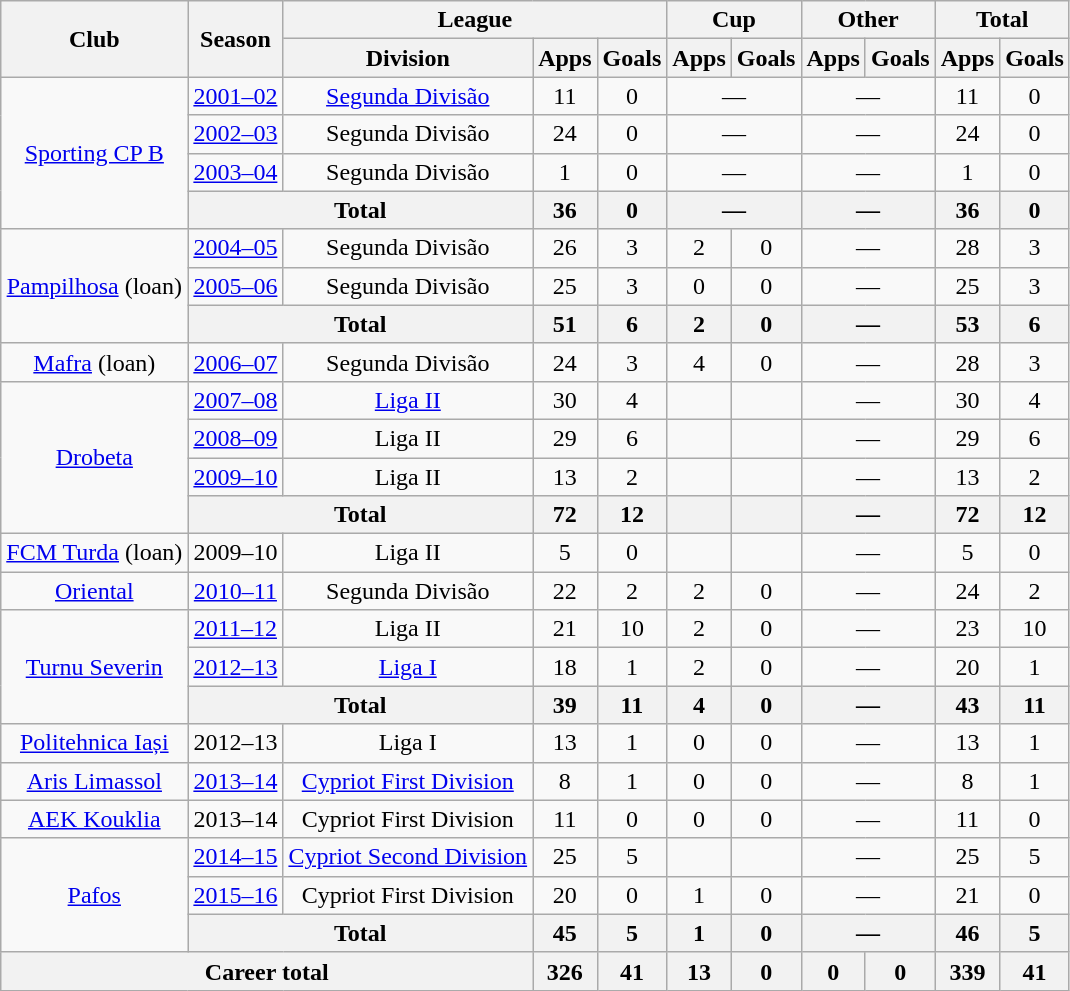<table class="wikitable" style="text-align:center">
<tr>
<th rowspan="2">Club</th>
<th rowspan="2">Season</th>
<th colspan="3">League</th>
<th colspan="2">Cup</th>
<th colspan="2">Other</th>
<th colspan="2">Total</th>
</tr>
<tr>
<th>Division</th>
<th>Apps</th>
<th>Goals</th>
<th>Apps</th>
<th>Goals</th>
<th>Apps</th>
<th>Goals</th>
<th>Apps</th>
<th>Goals</th>
</tr>
<tr>
<td rowspan="4"><a href='#'>Sporting CP B</a></td>
<td><a href='#'>2001–02</a></td>
<td><a href='#'>Segunda Divisão</a></td>
<td>11</td>
<td>0</td>
<td colspan="2">—</td>
<td colspan="2">—</td>
<td>11</td>
<td>0</td>
</tr>
<tr>
<td><a href='#'>2002–03</a></td>
<td>Segunda Divisão</td>
<td>24</td>
<td>0</td>
<td colspan="2">—</td>
<td colspan="2">—</td>
<td>24</td>
<td>0</td>
</tr>
<tr>
<td><a href='#'>2003–04</a></td>
<td>Segunda Divisão</td>
<td>1</td>
<td>0</td>
<td colspan="2">—</td>
<td colspan="2">—</td>
<td>1</td>
<td>0</td>
</tr>
<tr>
<th colspan="2">Total</th>
<th>36</th>
<th>0</th>
<th colspan="2">—</th>
<th colspan="2">—</th>
<th>36</th>
<th>0</th>
</tr>
<tr>
<td rowspan="3"><a href='#'>Pampilhosa</a> (loan)</td>
<td><a href='#'>2004–05</a></td>
<td>Segunda Divisão</td>
<td>26</td>
<td>3</td>
<td>2</td>
<td>0</td>
<td colspan="2">—</td>
<td>28</td>
<td>3</td>
</tr>
<tr>
<td><a href='#'>2005–06</a></td>
<td>Segunda Divisão</td>
<td>25</td>
<td>3</td>
<td>0</td>
<td>0</td>
<td colspan="2">—</td>
<td>25</td>
<td>3</td>
</tr>
<tr>
<th colspan="2">Total</th>
<th>51</th>
<th>6</th>
<th>2</th>
<th>0</th>
<th colspan="2">—</th>
<th>53</th>
<th>6</th>
</tr>
<tr>
<td><a href='#'>Mafra</a> (loan)</td>
<td><a href='#'>2006–07</a></td>
<td>Segunda Divisão</td>
<td>24</td>
<td>3</td>
<td>4</td>
<td>0</td>
<td colspan="2">—</td>
<td>28</td>
<td>3</td>
</tr>
<tr>
<td rowspan="4"><a href='#'>Drobeta</a></td>
<td><a href='#'>2007–08</a></td>
<td><a href='#'>Liga II</a></td>
<td>30</td>
<td>4</td>
<td></td>
<td></td>
<td colspan="2">—</td>
<td>30</td>
<td>4</td>
</tr>
<tr>
<td><a href='#'>2008–09</a></td>
<td>Liga II</td>
<td>29</td>
<td>6</td>
<td></td>
<td></td>
<td colspan="2">—</td>
<td>29</td>
<td>6</td>
</tr>
<tr>
<td><a href='#'>2009–10</a></td>
<td>Liga II</td>
<td>13</td>
<td>2</td>
<td></td>
<td></td>
<td colspan="2">—</td>
<td>13</td>
<td>2</td>
</tr>
<tr>
<th colspan="2">Total</th>
<th>72</th>
<th>12</th>
<th></th>
<th></th>
<th colspan="2">—</th>
<th>72</th>
<th>12</th>
</tr>
<tr>
<td><a href='#'>FCM Turda</a> (loan)</td>
<td>2009–10</td>
<td>Liga II</td>
<td>5</td>
<td>0</td>
<td></td>
<td></td>
<td colspan="2">—</td>
<td>5</td>
<td>0</td>
</tr>
<tr>
<td><a href='#'>Oriental</a></td>
<td><a href='#'>2010–11</a></td>
<td>Segunda Divisão</td>
<td>22</td>
<td>2</td>
<td>2</td>
<td>0</td>
<td colspan="2">—</td>
<td>24</td>
<td>2</td>
</tr>
<tr>
<td rowspan="3"><a href='#'>Turnu Severin</a></td>
<td><a href='#'>2011–12</a></td>
<td>Liga II</td>
<td>21</td>
<td>10</td>
<td>2</td>
<td>0</td>
<td colspan="2">—</td>
<td>23</td>
<td>10</td>
</tr>
<tr>
<td><a href='#'>2012–13</a></td>
<td><a href='#'>Liga I</a></td>
<td>18</td>
<td>1</td>
<td>2</td>
<td>0</td>
<td colspan="2">—</td>
<td>20</td>
<td>1</td>
</tr>
<tr>
<th colspan="2">Total</th>
<th>39</th>
<th>11</th>
<th>4</th>
<th>0</th>
<th colspan="2">—</th>
<th>43</th>
<th>11</th>
</tr>
<tr>
<td><a href='#'>Politehnica Iași</a></td>
<td>2012–13</td>
<td>Liga I</td>
<td>13</td>
<td>1</td>
<td>0</td>
<td>0</td>
<td colspan="2">—</td>
<td>13</td>
<td>1</td>
</tr>
<tr>
<td><a href='#'>Aris Limassol</a></td>
<td><a href='#'>2013–14</a></td>
<td><a href='#'>Cypriot First Division</a></td>
<td>8</td>
<td>1</td>
<td>0</td>
<td>0</td>
<td colspan="2">—</td>
<td>8</td>
<td>1</td>
</tr>
<tr>
<td><a href='#'>AEK Kouklia</a></td>
<td>2013–14</td>
<td>Cypriot First Division</td>
<td>11</td>
<td>0</td>
<td>0</td>
<td>0</td>
<td colspan="2">—</td>
<td>11</td>
<td>0</td>
</tr>
<tr>
<td rowspan="3"><a href='#'>Pafos</a></td>
<td><a href='#'>2014–15</a></td>
<td><a href='#'>Cypriot Second Division</a></td>
<td>25</td>
<td>5</td>
<td></td>
<td></td>
<td colspan="2">—</td>
<td>25</td>
<td>5</td>
</tr>
<tr>
<td><a href='#'>2015–16</a></td>
<td>Cypriot First Division</td>
<td>20</td>
<td>0</td>
<td>1</td>
<td>0</td>
<td colspan="2">—</td>
<td>21</td>
<td>0</td>
</tr>
<tr>
<th colspan="2">Total</th>
<th>45</th>
<th>5</th>
<th>1</th>
<th>0</th>
<th colspan="2">—</th>
<th>46</th>
<th>5</th>
</tr>
<tr>
<th colspan="3">Career total</th>
<th>326</th>
<th>41</th>
<th>13</th>
<th>0</th>
<th>0</th>
<th>0</th>
<th>339</th>
<th>41</th>
</tr>
</table>
